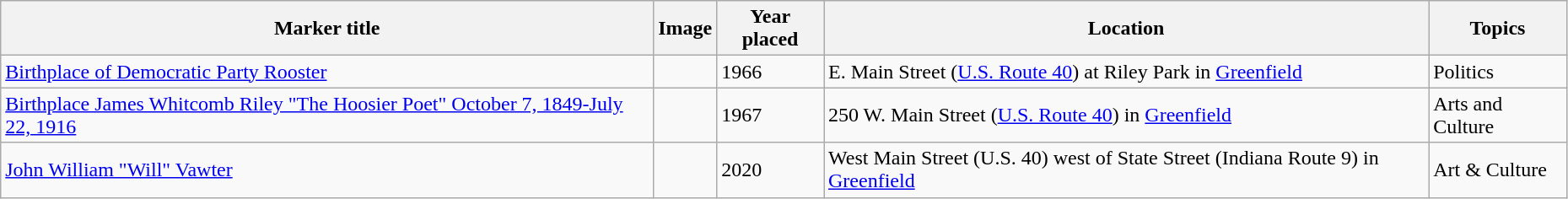<table class="wikitable sortable" style="width:98%">
<tr>
<th>Marker title</th>
<th class="unsortable">Image</th>
<th>Year placed</th>
<th>Location</th>
<th>Topics</th>
</tr>
<tr>
<td><a href='#'>Birthplace of Democratic Party Rooster</a></td>
<td></td>
<td>1966</td>
<td>E. Main Street (<a href='#'>U.S. Route 40</a>) at Riley Park in <a href='#'>Greenfield</a><br><small></small></td>
<td>Politics</td>
</tr>
<tr>
<td><a href='#'>Birthplace James Whitcomb Riley "The Hoosier Poet" October 7, 1849-July 22, 1916</a></td>
<td></td>
<td>1967</td>
<td>250 W. Main Street (<a href='#'>U.S. Route 40</a>) in <a href='#'>Greenfield</a><br><small></small></td>
<td>Arts and Culture</td>
</tr>
<tr>
<td><a href='#'>John William "Will" Vawter</a></td>
<td></td>
<td>2020</td>
<td>West Main Street (U.S. 40) west of State Street (Indiana Route 9) in <a href='#'>Greenfield</a><br><small></small></td>
<td>Art & Culture</td>
</tr>
</table>
